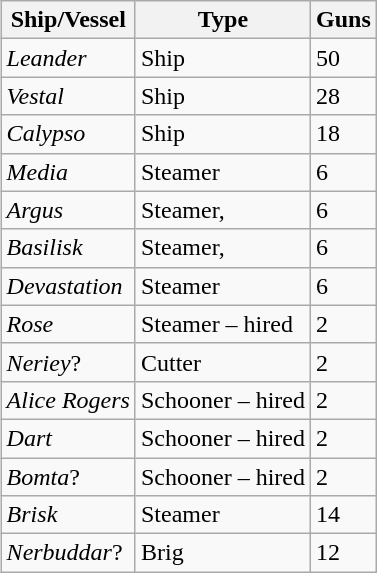<table class="wikitable" style="float: right;" border="1">
<tr>
<th>Ship/Vessel</th>
<th>Type</th>
<th>Guns</th>
</tr>
<tr>
<td><em>Leander</em></td>
<td>Ship</td>
<td>50</td>
</tr>
<tr>
<td><em>Vestal</em></td>
<td>Ship</td>
<td>28</td>
</tr>
<tr>
<td><em>Calypso</em></td>
<td>Ship</td>
<td>18</td>
</tr>
<tr>
<td><em>Media</em></td>
<td>Steamer</td>
<td>6</td>
</tr>
<tr>
<td><em>Argus</em></td>
<td>Steamer, </td>
<td>6</td>
</tr>
<tr>
<td><em>Basilisk</em></td>
<td>Steamer, </td>
<td>6</td>
</tr>
<tr>
<td><em>Devastation</em></td>
<td>Steamer</td>
<td>6</td>
</tr>
<tr>
<td><em>Rose</em></td>
<td>Steamer – hired</td>
<td>2</td>
</tr>
<tr>
<td><em>Neriey</em>?</td>
<td>Cutter</td>
<td>2</td>
</tr>
<tr>
<td><em>Alice Rogers</em></td>
<td>Schooner – hired</td>
<td>2</td>
</tr>
<tr>
<td><em>Dart</em></td>
<td>Schooner – hired</td>
<td>2</td>
</tr>
<tr>
<td><em>Bomta</em>?</td>
<td>Schooner – hired</td>
<td>2</td>
</tr>
<tr>
<td><em>Brisk</em></td>
<td>Steamer</td>
<td>14</td>
</tr>
<tr>
<td><em>Nerbuddar</em>?</td>
<td>Brig</td>
<td>12</td>
</tr>
</table>
